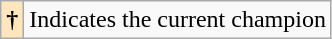<table class="wikitable">
<tr>
<th style="background:#ffe6bd;">†</th>
<td>Indicates the current champion</td>
</tr>
</table>
